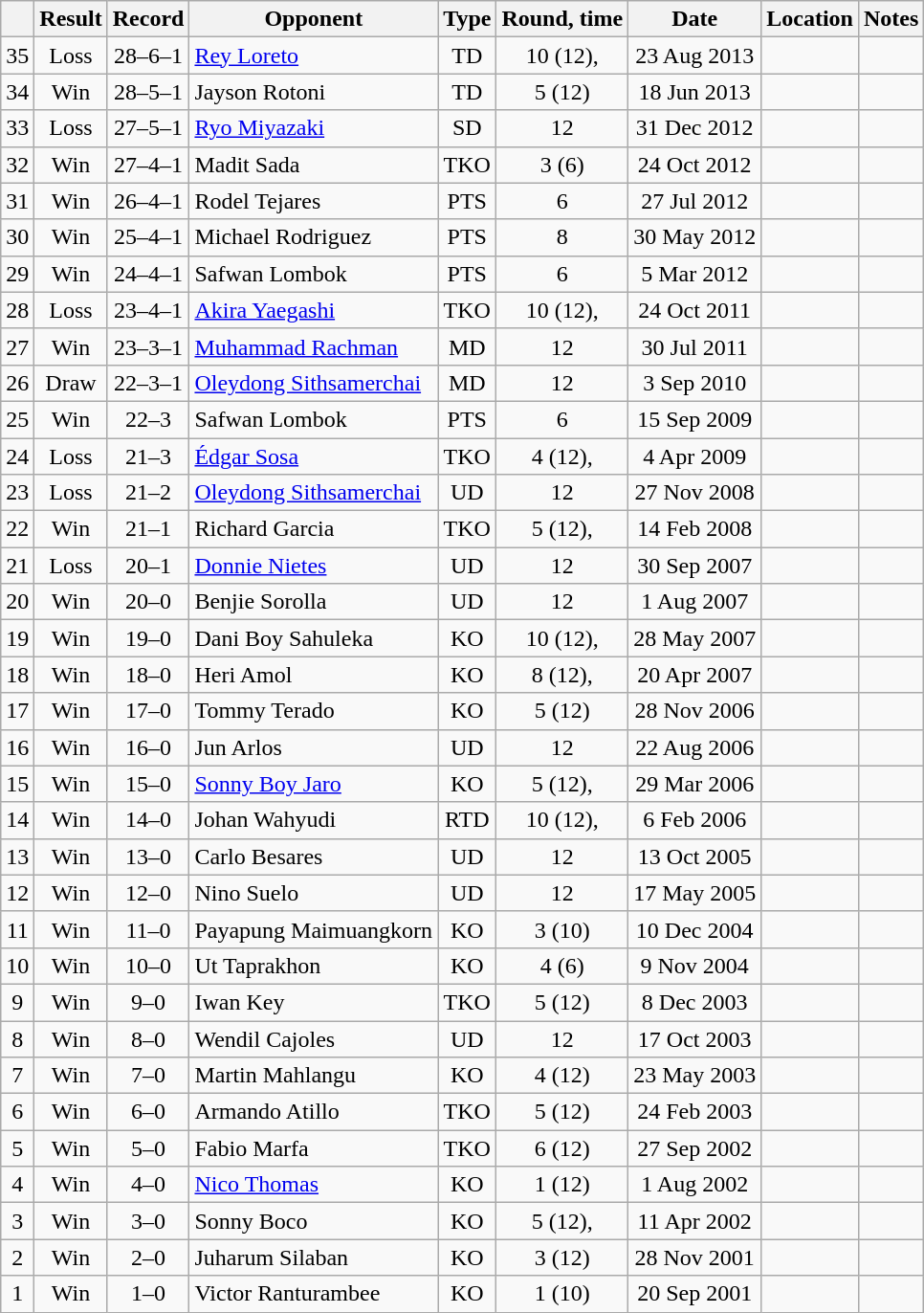<table class="wikitable" style="text-align:center">
<tr>
<th></th>
<th>Result</th>
<th>Record</th>
<th>Opponent</th>
<th>Type</th>
<th>Round, time</th>
<th>Date</th>
<th>Location</th>
<th>Notes</th>
</tr>
<tr>
<td>35</td>
<td>Loss</td>
<td>28–6–1</td>
<td align=left><a href='#'>Rey Loreto</a></td>
<td>TD</td>
<td>10 (12), </td>
<td>23 Aug 2013</td>
<td align=left></td>
<td align=left></td>
</tr>
<tr>
<td>34</td>
<td>Win</td>
<td>28–5–1</td>
<td align=left>Jayson Rotoni</td>
<td>TD</td>
<td>5 (12)</td>
<td>18 Jun 2013</td>
<td align=left></td>
<td align=left></td>
</tr>
<tr>
<td>33</td>
<td>Loss</td>
<td>27–5–1</td>
<td align=left><a href='#'>Ryo Miyazaki</a></td>
<td>SD</td>
<td>12</td>
<td>31 Dec 2012</td>
<td align=left></td>
<td align=left></td>
</tr>
<tr>
<td>32</td>
<td>Win</td>
<td>27–4–1</td>
<td align=left>Madit Sada</td>
<td>TKO</td>
<td>3 (6)</td>
<td>24 Oct 2012</td>
<td align=left></td>
<td align=left></td>
</tr>
<tr>
<td>31</td>
<td>Win</td>
<td>26–4–1</td>
<td align=left>Rodel Tejares</td>
<td>PTS</td>
<td>6</td>
<td>27 Jul 2012</td>
<td align=left></td>
<td align=left></td>
</tr>
<tr>
<td>30</td>
<td>Win</td>
<td>25–4–1</td>
<td align=left>Michael Rodriguez</td>
<td>PTS</td>
<td>8</td>
<td>30 May 2012</td>
<td align=left></td>
<td align=left></td>
</tr>
<tr>
<td>29</td>
<td>Win</td>
<td>24–4–1</td>
<td align=left>Safwan Lombok</td>
<td>PTS</td>
<td>6</td>
<td>5 Mar 2012</td>
<td align=left></td>
<td align=left></td>
</tr>
<tr>
<td>28</td>
<td>Loss</td>
<td>23–4–1</td>
<td align=left><a href='#'>Akira Yaegashi</a></td>
<td>TKO</td>
<td>10 (12), </td>
<td>24 Oct 2011</td>
<td align=left></td>
<td align=left></td>
</tr>
<tr>
<td>27</td>
<td>Win</td>
<td>23–3–1</td>
<td align=left><a href='#'>Muhammad Rachman</a></td>
<td>MD</td>
<td>12</td>
<td>30 Jul 2011</td>
<td align=left></td>
<td align=left></td>
</tr>
<tr>
<td>26</td>
<td>Draw</td>
<td>22–3–1</td>
<td align=left><a href='#'>Oleydong Sithsamerchai</a></td>
<td>MD</td>
<td>12</td>
<td>3 Sep 2010</td>
<td align=left></td>
<td align=left></td>
</tr>
<tr>
<td>25</td>
<td>Win</td>
<td>22–3</td>
<td align=left>Safwan Lombok</td>
<td>PTS</td>
<td>6</td>
<td>15 Sep 2009</td>
<td align=left></td>
<td align=left></td>
</tr>
<tr>
<td>24</td>
<td>Loss</td>
<td>21–3</td>
<td align=left><a href='#'>Édgar Sosa</a></td>
<td>TKO</td>
<td>4 (12), </td>
<td>4 Apr 2009</td>
<td align=left></td>
<td align=left></td>
</tr>
<tr>
<td>23</td>
<td>Loss</td>
<td>21–2</td>
<td align=left><a href='#'>Oleydong Sithsamerchai</a></td>
<td>UD</td>
<td>12</td>
<td>27 Nov 2008</td>
<td align=left></td>
<td align=left></td>
</tr>
<tr>
<td>22</td>
<td>Win</td>
<td>21–1</td>
<td align=left>Richard Garcia</td>
<td>TKO</td>
<td>5 (12), </td>
<td>14 Feb 2008</td>
<td align=left></td>
<td align=left></td>
</tr>
<tr>
<td>21</td>
<td>Loss</td>
<td>20–1</td>
<td align=left><a href='#'>Donnie Nietes</a></td>
<td>UD</td>
<td>12</td>
<td>30 Sep 2007</td>
<td align=left></td>
<td align=left></td>
</tr>
<tr>
<td>20</td>
<td>Win</td>
<td>20–0</td>
<td align=left>Benjie Sorolla</td>
<td>UD</td>
<td>12</td>
<td>1 Aug 2007</td>
<td align=left></td>
<td align=left></td>
</tr>
<tr>
<td>19</td>
<td>Win</td>
<td>19–0</td>
<td align=left>Dani Boy Sahuleka</td>
<td>KO</td>
<td>10 (12), </td>
<td>28 May 2007</td>
<td align=left></td>
<td align=left></td>
</tr>
<tr>
<td>18</td>
<td>Win</td>
<td>18–0</td>
<td align=left>Heri Amol</td>
<td>KO</td>
<td>8 (12), </td>
<td>20 Apr 2007</td>
<td align=left></td>
<td align=left></td>
</tr>
<tr>
<td>17</td>
<td>Win</td>
<td>17–0</td>
<td align=left>Tommy Terado</td>
<td>KO</td>
<td>5 (12)</td>
<td>28 Nov 2006</td>
<td align=left></td>
<td align=left></td>
</tr>
<tr>
<td>16</td>
<td>Win</td>
<td>16–0</td>
<td align=left>Jun Arlos</td>
<td>UD</td>
<td>12</td>
<td>22 Aug 2006</td>
<td align=left></td>
<td align=left></td>
</tr>
<tr>
<td>15</td>
<td>Win</td>
<td>15–0</td>
<td align=left><a href='#'>Sonny Boy Jaro</a></td>
<td>KO</td>
<td>5 (12), </td>
<td>29 Mar 2006</td>
<td align=left></td>
<td align=left></td>
</tr>
<tr>
<td>14</td>
<td>Win</td>
<td>14–0</td>
<td align=left>Johan Wahyudi</td>
<td>RTD</td>
<td>10 (12), </td>
<td>6 Feb 2006</td>
<td align=left></td>
<td align=left></td>
</tr>
<tr>
<td>13</td>
<td>Win</td>
<td>13–0</td>
<td align=left>Carlo Besares</td>
<td>UD</td>
<td>12</td>
<td>13 Oct 2005</td>
<td align=left></td>
<td align=left></td>
</tr>
<tr>
<td>12</td>
<td>Win</td>
<td>12–0</td>
<td align=left>Nino Suelo</td>
<td>UD</td>
<td>12</td>
<td>17 May 2005</td>
<td align=left></td>
<td align=left></td>
</tr>
<tr>
<td>11</td>
<td>Win</td>
<td>11–0</td>
<td align=left>Payapung Maimuangkorn</td>
<td>KO</td>
<td>3 (10)</td>
<td>10 Dec 2004</td>
<td align=left></td>
<td align=left></td>
</tr>
<tr>
<td>10</td>
<td>Win</td>
<td>10–0</td>
<td align=left>Ut Taprakhon</td>
<td>KO</td>
<td>4 (6)</td>
<td>9 Nov 2004</td>
<td align=left></td>
<td align=left></td>
</tr>
<tr>
<td>9</td>
<td>Win</td>
<td>9–0</td>
<td align=left>Iwan Key</td>
<td>TKO</td>
<td>5 (12)</td>
<td>8 Dec 2003</td>
<td align=left></td>
<td align=left></td>
</tr>
<tr>
<td>8</td>
<td>Win</td>
<td>8–0</td>
<td align=left>Wendil Cajoles</td>
<td>UD</td>
<td>12</td>
<td>17 Oct 2003</td>
<td align=left></td>
<td align=left></td>
</tr>
<tr>
<td>7</td>
<td>Win</td>
<td>7–0</td>
<td align=left>Martin Mahlangu</td>
<td>KO</td>
<td>4 (12)</td>
<td>23 May 2003</td>
<td align=left></td>
<td align=left></td>
</tr>
<tr>
<td>6</td>
<td>Win</td>
<td>6–0</td>
<td align=left>Armando Atillo</td>
<td>TKO</td>
<td>5 (12)</td>
<td>24 Feb 2003</td>
<td align=left></td>
<td align=left></td>
</tr>
<tr>
<td>5</td>
<td>Win</td>
<td>5–0</td>
<td align=left>Fabio Marfa</td>
<td>TKO</td>
<td>6 (12)</td>
<td>27 Sep 2002</td>
<td align=left></td>
<td align=left></td>
</tr>
<tr>
<td>4</td>
<td>Win</td>
<td>4–0</td>
<td align=left><a href='#'>Nico Thomas</a></td>
<td>KO</td>
<td>1 (12)</td>
<td>1 Aug 2002</td>
<td align=left></td>
<td align=left></td>
</tr>
<tr>
<td>3</td>
<td>Win</td>
<td>3–0</td>
<td align=left>Sonny Boco</td>
<td>KO</td>
<td>5 (12), </td>
<td>11 Apr 2002</td>
<td align=left></td>
<td align=left></td>
</tr>
<tr>
<td>2</td>
<td>Win</td>
<td>2–0</td>
<td align=left>Juharum Silaban</td>
<td>KO</td>
<td>3 (12)</td>
<td>28 Nov 2001</td>
<td align=left></td>
<td align=left></td>
</tr>
<tr>
<td>1</td>
<td>Win</td>
<td>1–0</td>
<td align=left>Victor Ranturambee</td>
<td>KO</td>
<td>1 (10)</td>
<td>20 Sep 2001</td>
<td align=left></td>
<td align=left></td>
</tr>
</table>
